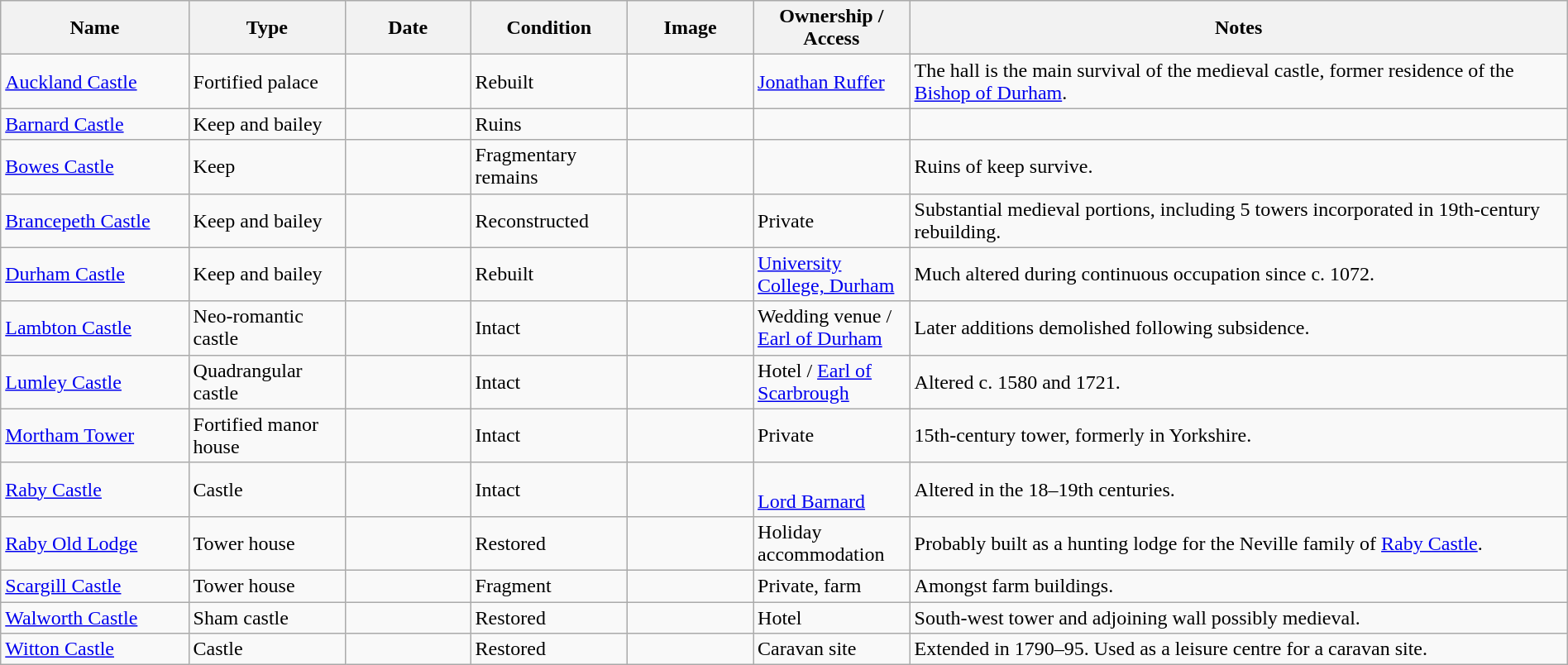<table class="wikitable sortable sticky-header" width="100%">
<tr>
<th width="12%">Name</th>
<th width="10%">Type</th>
<th width="8%">Date</th>
<th width="10%">Condition</th>
<th class="unsortable" width="94">Image</th>
<th width="10%">Ownership / Access</th>
<th class="unsortable">Notes</th>
</tr>
<tr>
<td><a href='#'>Auckland Castle</a></td>
<td>Fortified palace</td>
<td></td>
<td>Rebuilt</td>
<td></td>
<td><a href='#'>Jonathan Ruffer</a></td>
<td>The hall is the main survival of the medieval castle, former residence of the <a href='#'>Bishop of Durham</a>.</td>
</tr>
<tr>
<td><a href='#'>Barnard Castle</a></td>
<td>Keep and bailey</td>
<td></td>
<td>Ruins</td>
<td></td>
<td></td>
<td></td>
</tr>
<tr>
<td><a href='#'>Bowes Castle</a></td>
<td>Keep</td>
<td></td>
<td>Fragmentary remains</td>
<td></td>
<td></td>
<td>Ruins of keep survive.</td>
</tr>
<tr>
<td><a href='#'>Brancepeth Castle</a></td>
<td>Keep and bailey</td>
<td></td>
<td>Reconstructed</td>
<td></td>
<td>Private</td>
<td>Substantial medieval portions, including 5 towers incorporated in 19th-century rebuilding.</td>
</tr>
<tr>
<td><a href='#'>Durham Castle</a></td>
<td>Keep and bailey</td>
<td></td>
<td>Rebuilt</td>
<td></td>
<td><a href='#'>University College, Durham</a></td>
<td>Much altered during continuous occupation since c. 1072.</td>
</tr>
<tr>
<td><a href='#'>Lambton Castle</a></td>
<td>Neo-romantic castle</td>
<td></td>
<td>Intact</td>
<td></td>
<td>Wedding venue / <a href='#'>Earl of Durham</a></td>
<td>Later additions demolished following subsidence.</td>
</tr>
<tr>
<td><a href='#'>Lumley Castle</a></td>
<td>Quadrangular castle</td>
<td></td>
<td>Intact</td>
<td></td>
<td>Hotel / <a href='#'>Earl of Scarbrough</a></td>
<td>Altered c. 1580 and 1721.</td>
</tr>
<tr>
<td><a href='#'>Mortham Tower</a></td>
<td>Fortified manor house</td>
<td></td>
<td>Intact</td>
<td></td>
<td>Private</td>
<td>15th-century tower, formerly in Yorkshire.</td>
</tr>
<tr>
<td><a href='#'>Raby Castle</a></td>
<td>Castle</td>
<td></td>
<td>Intact</td>
<td></td>
<td><br> <a href='#'>Lord Barnard</a></td>
<td>Altered in the 18–19th centuries.</td>
</tr>
<tr>
<td><a href='#'>Raby Old Lodge</a></td>
<td>Tower house</td>
<td></td>
<td>Restored</td>
<td></td>
<td>Holiday accommodation</td>
<td>Probably built as a hunting lodge for the Neville family of <a href='#'>Raby Castle</a>.</td>
</tr>
<tr>
<td><a href='#'>Scargill Castle</a></td>
<td>Tower house</td>
<td></td>
<td>Fragment</td>
<td></td>
<td>Private, farm</td>
<td>Amongst farm buildings.</td>
</tr>
<tr>
<td><a href='#'>Walworth Castle</a></td>
<td>Sham castle</td>
<td></td>
<td>Restored</td>
<td></td>
<td>Hotel</td>
<td>South-west tower and adjoining wall possibly medieval.</td>
</tr>
<tr>
<td><a href='#'>Witton Castle</a></td>
<td>Castle</td>
<td></td>
<td>Restored</td>
<td></td>
<td>Caravan site</td>
<td>Extended in 1790–95. Used as a leisure centre for a caravan site.</td>
</tr>
</table>
